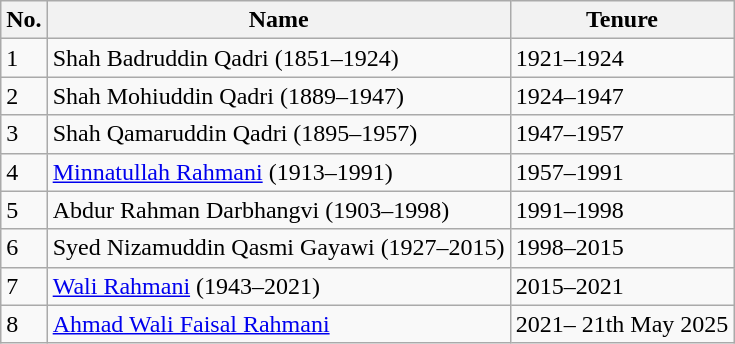<table class="wikitable">
<tr>
<th>No.</th>
<th>Name</th>
<th>Tenure</th>
</tr>
<tr>
<td>1</td>
<td>Shah Badruddin Qadri (1851–1924)</td>
<td>1921–1924</td>
</tr>
<tr>
<td>2</td>
<td>Shah Mohiuddin Qadri (1889–1947)</td>
<td>1924–1947</td>
</tr>
<tr>
<td>3</td>
<td>Shah Qamaruddin Qadri (1895–1957)</td>
<td>1947–1957</td>
</tr>
<tr>
<td>4</td>
<td><a href='#'>Minnatullah Rahmani</a> (1913–1991)</td>
<td>1957–1991</td>
</tr>
<tr>
<td>5</td>
<td>Abdur Rahman Darbhangvi (1903–1998)</td>
<td>1991–1998</td>
</tr>
<tr>
<td>6</td>
<td>Syed Nizamuddin Qasmi Gayawi (1927–2015)</td>
<td>1998–2015</td>
</tr>
<tr>
<td>7</td>
<td><a href='#'>Wali Rahmani</a> (1943–2021)</td>
<td>2015–2021</td>
</tr>
<tr>
<td>8</td>
<td><a href='#'>Ahmad Wali Faisal Rahmani</a></td>
<td>2021– 21th May 2025</td>
</tr>
</table>
